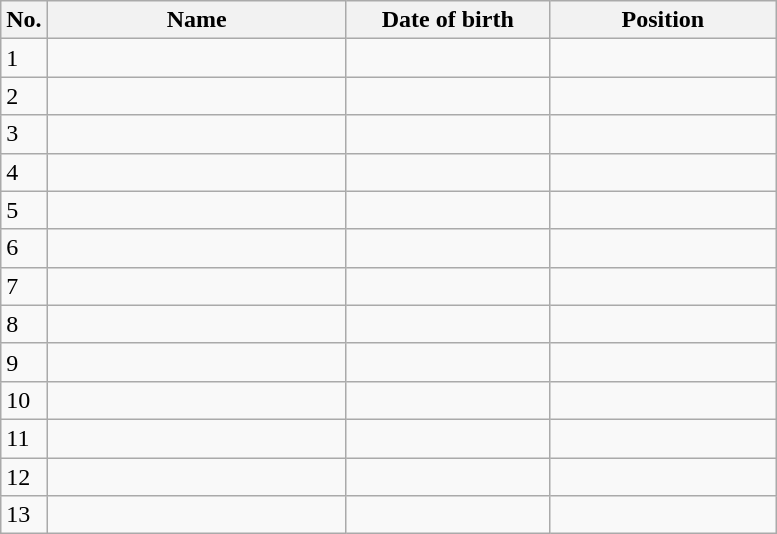<table class=wikitable sortable style=font-size:100%; text-align:center;>
<tr>
<th>No.</th>
<th style=width:12em>Name</th>
<th style=width:8em>Date of birth</th>
<th style=width:9em>Position</th>
</tr>
<tr>
<td>1</td>
<td align=left></td>
<td></td>
<td></td>
</tr>
<tr>
<td>2</td>
<td align=left></td>
<td></td>
<td></td>
</tr>
<tr>
<td>3</td>
<td align=left></td>
<td></td>
<td></td>
</tr>
<tr>
<td>4</td>
<td align=left></td>
<td></td>
<td></td>
</tr>
<tr>
<td>5</td>
<td align=left></td>
<td></td>
<td></td>
</tr>
<tr>
<td>6</td>
<td align=left></td>
<td></td>
<td></td>
</tr>
<tr>
<td>7</td>
<td align=left></td>
<td></td>
<td></td>
</tr>
<tr>
<td>8</td>
<td align=left></td>
<td></td>
<td></td>
</tr>
<tr>
<td>9</td>
<td align=left></td>
<td></td>
<td></td>
</tr>
<tr>
<td>10</td>
<td align=left></td>
<td></td>
<td></td>
</tr>
<tr>
<td>11</td>
<td align=left></td>
<td></td>
<td></td>
</tr>
<tr>
<td>12</td>
<td align=left></td>
<td></td>
<td></td>
</tr>
<tr>
<td>13</td>
<td align=left></td>
<td></td>
<td></td>
</tr>
</table>
